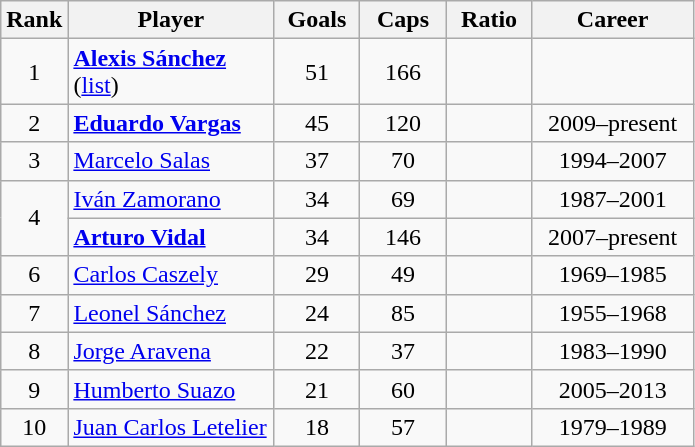<table class="wikitable sortable" style="text-align:center">
<tr>
<th width=30>Rank</th>
<th width=130>Player</th>
<th width=50>Goals</th>
<th width=50>Caps</th>
<th width=50>Ratio</th>
<th width=100>Career</th>
</tr>
<tr>
<td>1</td>
<td align=left><strong><a href='#'>Alexis Sánchez</a></strong> (<a href='#'>list</a>)</td>
<td>51</td>
<td>166</td>
<td></td>
<td></td>
</tr>
<tr>
<td>2</td>
<td align=left><strong><a href='#'>Eduardo Vargas</a></strong></td>
<td>45</td>
<td>120</td>
<td></td>
<td>2009–present</td>
</tr>
<tr>
<td>3</td>
<td align=left><a href='#'>Marcelo Salas</a></td>
<td>37</td>
<td>70</td>
<td></td>
<td>1994–2007</td>
</tr>
<tr>
<td rowspan=2>4</td>
<td align=left><a href='#'>Iván Zamorano</a></td>
<td>34</td>
<td>69</td>
<td></td>
<td>1987–2001</td>
</tr>
<tr>
<td align=left><strong><a href='#'>Arturo Vidal</a></strong></td>
<td>34</td>
<td>146</td>
<td></td>
<td>2007–present</td>
</tr>
<tr>
<td>6</td>
<td align=left><a href='#'>Carlos Caszely</a></td>
<td>29</td>
<td>49</td>
<td></td>
<td>1969–1985</td>
</tr>
<tr>
<td>7</td>
<td align=left><a href='#'>Leonel Sánchez</a></td>
<td>24</td>
<td>85</td>
<td></td>
<td>1955–1968</td>
</tr>
<tr>
<td>8</td>
<td align=left><a href='#'>Jorge Aravena</a></td>
<td>22</td>
<td>37</td>
<td></td>
<td>1983–1990</td>
</tr>
<tr>
<td>9</td>
<td align=left><a href='#'>Humberto Suazo</a></td>
<td>21</td>
<td>60</td>
<td></td>
<td>2005–2013</td>
</tr>
<tr>
<td>10</td>
<td align=left><a href='#'>Juan Carlos Letelier</a></td>
<td>18</td>
<td>57</td>
<td></td>
<td>1979–1989</td>
</tr>
</table>
